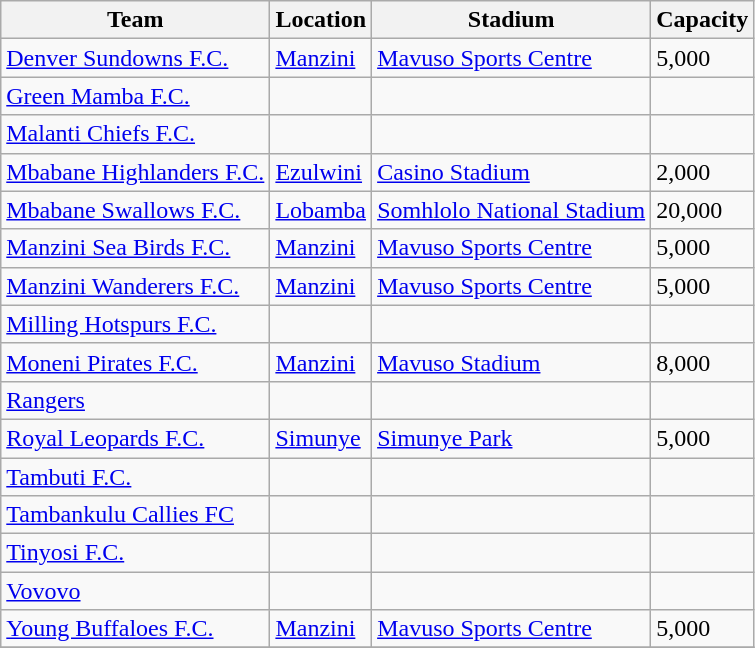<table class="wikitable sortable">
<tr>
<th>Team</th>
<th>Location</th>
<th>Stadium</th>
<th>Capacity</th>
</tr>
<tr>
<td><a href='#'>Denver Sundowns F.C.</a></td>
<td><a href='#'>Manzini</a></td>
<td><a href='#'>Mavuso Sports Centre</a></td>
<td>5,000</td>
</tr>
<tr>
<td><a href='#'>Green Mamba F.C.</a></td>
<td></td>
<td></td>
<td></td>
</tr>
<tr>
<td><a href='#'>Malanti Chiefs F.C.</a></td>
<td></td>
<td></td>
<td></td>
</tr>
<tr>
<td><a href='#'>Mbabane Highlanders F.C.</a></td>
<td><a href='#'>Ezulwini</a></td>
<td><a href='#'>Casino Stadium</a></td>
<td>2,000</td>
</tr>
<tr>
<td><a href='#'>Mbabane Swallows F.C.</a></td>
<td><a href='#'>Lobamba</a></td>
<td><a href='#'>Somhlolo National Stadium</a></td>
<td>20,000</td>
</tr>
<tr>
<td><a href='#'>Manzini Sea Birds F.C.</a></td>
<td><a href='#'>Manzini</a></td>
<td><a href='#'>Mavuso Sports Centre</a></td>
<td>5,000</td>
</tr>
<tr>
<td><a href='#'>Manzini Wanderers F.C.</a></td>
<td><a href='#'>Manzini</a></td>
<td><a href='#'>Mavuso Sports Centre</a></td>
<td>5,000</td>
</tr>
<tr>
<td><a href='#'>Milling Hotspurs F.C.</a></td>
<td></td>
<td></td>
<td></td>
</tr>
<tr>
<td><a href='#'>Moneni Pirates F.C.</a></td>
<td><a href='#'>Manzini</a></td>
<td><a href='#'>Mavuso Stadium</a></td>
<td>8,000</td>
</tr>
<tr>
<td><a href='#'>Rangers</a></td>
<td></td>
<td></td>
<td></td>
</tr>
<tr>
<td><a href='#'>Royal Leopards F.C.</a></td>
<td><a href='#'>Simunye</a></td>
<td><a href='#'>Simunye Park</a></td>
<td>5,000</td>
</tr>
<tr>
<td><a href='#'>Tambuti F.C.</a></td>
<td></td>
<td></td>
<td></td>
</tr>
<tr>
<td><a href='#'>Tambankulu Callies FC</a></td>
<td></td>
<td></td>
<td></td>
</tr>
<tr>
<td><a href='#'>Tinyosi F.C.</a></td>
<td></td>
<td></td>
<td></td>
</tr>
<tr>
<td><a href='#'>Vovovo</a></td>
<td></td>
<td></td>
<td></td>
</tr>
<tr>
<td><a href='#'>Young Buffaloes F.C.</a></td>
<td><a href='#'>Manzini</a></td>
<td><a href='#'>Mavuso Sports Centre</a></td>
<td>5,000</td>
</tr>
<tr>
</tr>
</table>
